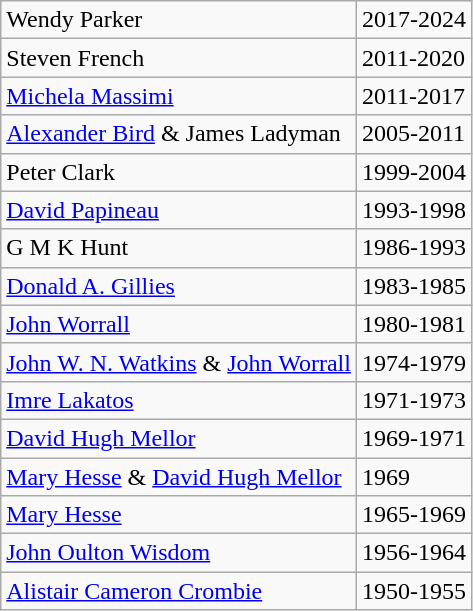<table class="wikitable">
<tr>
<td>Wendy Parker</td>
<td>2017-2024</td>
</tr>
<tr>
<td>Steven French</td>
<td>2011-2020</td>
</tr>
<tr>
<td><a href='#'>Michela Massimi</a></td>
<td>2011-2017</td>
</tr>
<tr>
<td><a href='#'>Alexander Bird</a> & James Ladyman</td>
<td>2005-2011</td>
</tr>
<tr>
<td>Peter Clark</td>
<td>1999-2004</td>
</tr>
<tr>
<td><a href='#'>David Papineau</a></td>
<td>1993-1998</td>
</tr>
<tr>
<td>G M K Hunt</td>
<td>1986-1993</td>
</tr>
<tr>
<td><a href='#'>Donald A. Gillies</a></td>
<td>1983-1985</td>
</tr>
<tr>
<td><a href='#'>John Worrall</a></td>
<td>1980-1981</td>
</tr>
<tr>
<td><a href='#'>John W. N. Watkins</a> & <a href='#'>John Worrall</a></td>
<td>1974-1979</td>
</tr>
<tr>
<td><a href='#'>Imre Lakatos</a></td>
<td>1971-1973</td>
</tr>
<tr>
<td><a href='#'>David Hugh Mellor</a></td>
<td>1969-1971</td>
</tr>
<tr>
<td><a href='#'>Mary Hesse</a> & <a href='#'>David Hugh Mellor</a></td>
<td>1969</td>
</tr>
<tr>
<td><a href='#'>Mary Hesse</a></td>
<td>1965-1969</td>
</tr>
<tr>
<td><a href='#'>John Oulton Wisdom</a></td>
<td>1956-1964</td>
</tr>
<tr>
<td><a href='#'>Alistair Cameron Crombie</a></td>
<td>1950-1955</td>
</tr>
</table>
